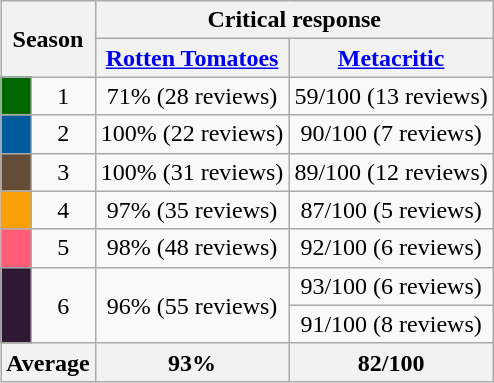<table class="wikitable plainrowheaders" style="float: right;text-align:center">
<tr>
<th colspan="2" rowspan="2">Season</th>
<th colspan="2">Critical response</th>
</tr>
<tr>
<th><a href='#'>Rotten Tomatoes</a></th>
<th><a href='#'>Metacritic</a></th>
</tr>
<tr>
<th scope="row" style="background:#060;"></th>
<td>1</td>
<td>71% (28 reviews)</td>
<td>59/100 (13 reviews)</td>
</tr>
<tr>
<th scope="row" style="background:#005B9C;"></th>
<td>2</td>
<td>100% (22 reviews)</td>
<td>90/100 (7 reviews)</td>
</tr>
<tr>
<th scope="row" style="background:#644d36;"></th>
<td>3</td>
<td>100% (31 reviews)</td>
<td>89/100 (12 reviews)</td>
</tr>
<tr>
<th scope="row" style="background:#faa009;"></th>
<td>4</td>
<td>97% (35 reviews)</td>
<td>87/100 (5 reviews)</td>
</tr>
<tr>
<th scope="row" style="background:#FF5C77;"></th>
<td>5</td>
<td>98% (48 reviews)</td>
<td>92/100 (6 reviews)</td>
</tr>
<tr>
<th rowspan="2" style="background:#301934;"></th>
<td rowspan="2">6</td>
<td rowspan="2">96% (55 reviews)</td>
<td>93/100 (6 reviews)</td>
</tr>
<tr>
<td>91/100 (8 reviews)</td>
</tr>
<tr>
<th colspan="2">Average</th>
<th>93%</th>
<th>82/100</th>
</tr>
</table>
